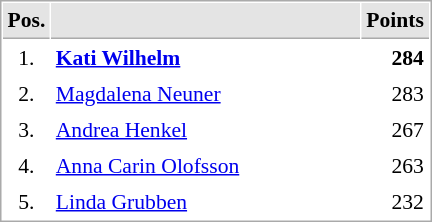<table cellspacing="1" cellpadding="3" style="border:1px solid #AAAAAA;font-size:90%">
<tr bgcolor="#E4E4E4">
<th style="border-bottom:1px solid #AAAAAA" width=10>Pos.</th>
<th style="border-bottom:1px solid #AAAAAA" width=200></th>
<th style="border-bottom:1px solid #AAAAAA" width=20>Points</th>
</tr>
<tr>
<td align="center">1.</td>
<td> <strong><a href='#'>Kati Wilhelm</a></strong></td>
<td align="right"><strong>284</strong></td>
</tr>
<tr>
<td align="center">2.</td>
<td> <a href='#'>Magdalena Neuner</a></td>
<td align="right">283</td>
</tr>
<tr>
<td align="center">3.</td>
<td> <a href='#'>Andrea Henkel</a></td>
<td align="right">267</td>
</tr>
<tr>
<td align="center">4.</td>
<td> <a href='#'>Anna Carin Olofsson</a></td>
<td align="right">263</td>
</tr>
<tr>
<td align="center">5.</td>
<td> <a href='#'>Linda Grubben</a></td>
<td align="right">232</td>
</tr>
</table>
